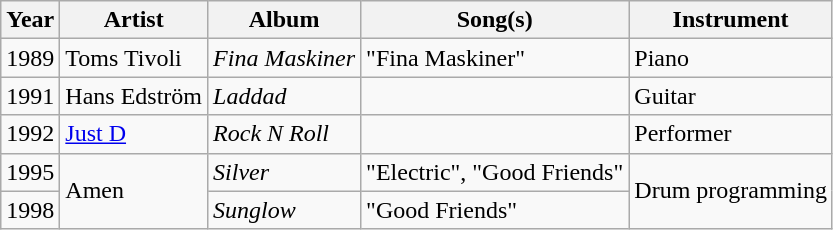<table class="wikitable sortable">
<tr>
<th>Year</th>
<th>Artist</th>
<th>Album</th>
<th>Song(s)</th>
<th>Instrument</th>
</tr>
<tr>
<td>1989</td>
<td>Toms Tivoli</td>
<td><em>Fina Maskiner</em></td>
<td>"Fina Maskiner"</td>
<td>Piano</td>
</tr>
<tr>
<td>1991</td>
<td>Hans Edström</td>
<td><em>Laddad</em></td>
<td></td>
<td>Guitar</td>
</tr>
<tr>
<td>1992</td>
<td><a href='#'>Just D</a></td>
<td><em>Rock N Roll</em></td>
<td></td>
<td>Performer</td>
</tr>
<tr>
<td>1995</td>
<td rowspan="2">Amen</td>
<td><em>Silver</em></td>
<td>"Electric", "Good Friends"</td>
<td rowspan="2">Drum programming</td>
</tr>
<tr>
<td>1998</td>
<td><em>Sunglow</em></td>
<td>"Good Friends"</td>
</tr>
</table>
